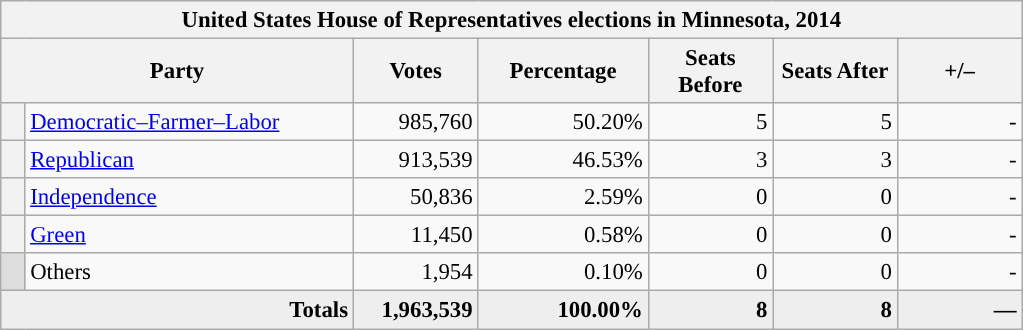<table class="wikitable" style="font-size: 95%;">
<tr>
<th colspan="7">United States House of Representatives elections in Minnesota, 2014</th>
</tr>
<tr>
<th colspan=2 style="width: 15em">Party</th>
<th style="width: 5em">Votes</th>
<th style="width: 7em">Percentage</th>
<th style="width: 5em">Seats Before</th>
<th style="width: 5em">Seats After</th>
<th style="width: 5em">+/–</th>
</tr>
<tr>
<th style="background:"></th>
<td style="width: 130px"><a href='#'>Democratic–Farmer–Labor</a></td>
<td style="text-align:right;">985,760</td>
<td style="text-align:right;">50.20%</td>
<td style="text-align:right;">5</td>
<td style="text-align:right;">5</td>
<td style="text-align:right;">-</td>
</tr>
<tr>
<th style="background:"></th>
<td style="width: 130px"><a href='#'>Republican</a></td>
<td style="text-align:right;">913,539</td>
<td style="text-align:right;">46.53%</td>
<td style="text-align:right;">3</td>
<td style="text-align:right;">3</td>
<td style="text-align:right;">-</td>
</tr>
<tr>
<th style="background:"></th>
<td style="width: 130px"><a href='#'>Independence</a></td>
<td style="text-align:right;">50,836</td>
<td style="text-align:right;">2.59%</td>
<td style="text-align:right;">0</td>
<td style="text-align:right;">0</td>
<td style="text-align:right;">-</td>
</tr>
<tr>
<th style="background:"></th>
<td style="width: 130px"><a href='#'>Green</a></td>
<td style="text-align:right;">11,450</td>
<td style="text-align:right;">0.58%</td>
<td style="text-align:right;">0</td>
<td style="text-align:right;">0</td>
<td style="text-align:right;">-</td>
</tr>
<tr>
<th style="background:#ddd; width:3px;"></th>
<td style="width: 130px">Others</td>
<td style="text-align:right;">1,954</td>
<td style="text-align:right;">0.10%</td>
<td style="text-align:right;">0</td>
<td style="text-align:right;">0</td>
<td style="text-align:right;">-</td>
</tr>
<tr style="background:#eee; text-align:right;">
<td colspan="2"><strong>Totals</strong></td>
<td><strong>1,963,539</strong></td>
<td><strong>100.00%</strong></td>
<td><strong>8</strong></td>
<td><strong>8</strong></td>
<td><strong>—</strong></td>
</tr>
</table>
